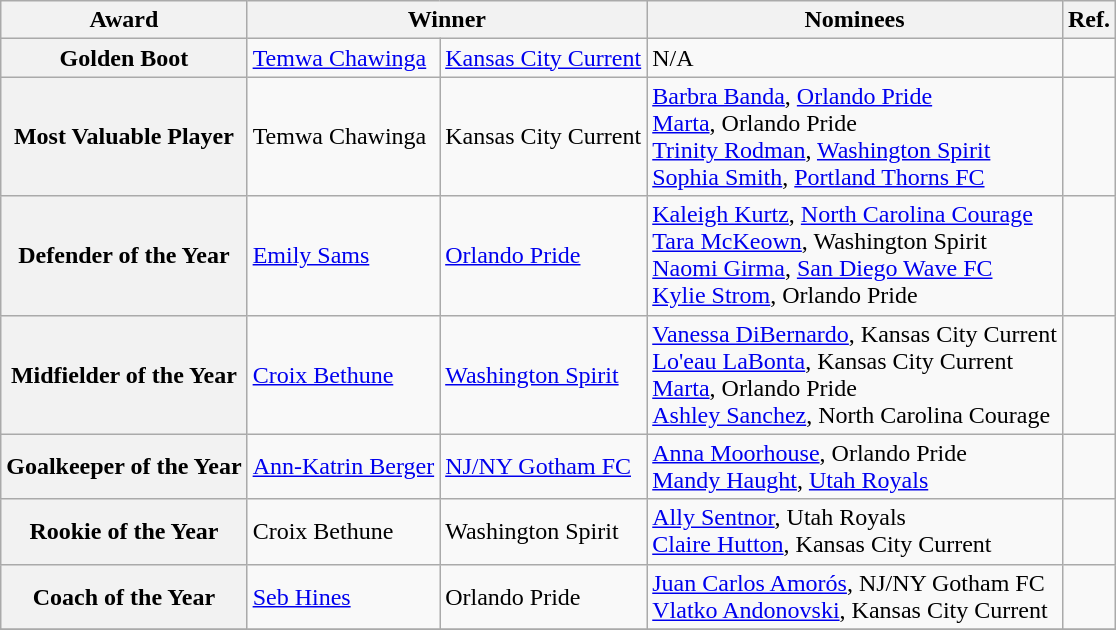<table class="wikitable">
<tr>
<th scope=col>Award</th>
<th scope=col colspan=2>Winner</th>
<th scope=col>Nominees</th>
<th scope=col>Ref.</th>
</tr>
<tr>
<th>Golden Boot</th>
<td> <a href='#'>Temwa Chawinga</a></td>
<td><a href='#'>Kansas City Current</a></td>
<td>N/A</td>
<td></td>
</tr>
<tr>
<th>Most Valuable Player</th>
<td> Temwa Chawinga</td>
<td>Kansas City Current</td>
<td> <a href='#'>Barbra Banda</a>, <a href='#'>Orlando Pride</a><br> <a href='#'>Marta</a>, Orlando Pride<br> <a href='#'>Trinity Rodman</a>, <a href='#'>Washington Spirit</a><br> <a href='#'>Sophia Smith</a>, <a href='#'>Portland Thorns FC</a></td>
<td></td>
</tr>
<tr>
<th>Defender of the Year</th>
<td> <a href='#'>Emily Sams</a></td>
<td><a href='#'>Orlando Pride</a></td>
<td> <a href='#'>Kaleigh Kurtz</a>, <a href='#'>North Carolina Courage</a><br>  <a href='#'>Tara McKeown</a>, Washington Spirit<br> <a href='#'>Naomi Girma</a>, <a href='#'>San Diego Wave FC</a><br> <a href='#'>Kylie Strom</a>, Orlando Pride</td>
<td></td>
</tr>
<tr>
<th>Midfielder of the Year</th>
<td> <a href='#'>Croix Bethune</a></td>
<td><a href='#'>Washington Spirit</a></td>
<td> <a href='#'>Vanessa DiBernardo</a>, Kansas City Current<br>  <a href='#'>Lo'eau LaBonta</a>, Kansas City Current<br> <a href='#'>Marta</a>, Orlando Pride<br> <a href='#'>Ashley Sanchez</a>, North Carolina Courage</td>
<td></td>
</tr>
<tr>
<th>Goalkeeper of the Year</th>
<td> <a href='#'>Ann-Katrin Berger</a></td>
<td><a href='#'>NJ/NY Gotham FC</a></td>
<td> <a href='#'>Anna Moorhouse</a>, Orlando Pride<br> <a href='#'>Mandy Haught</a>, <a href='#'>Utah Royals</a></td>
<td></td>
</tr>
<tr>
<th>Rookie of the Year</th>
<td> Croix Bethune</td>
<td>Washington Spirit</td>
<td> <a href='#'>Ally Sentnor</a>, Utah Royals<br> <a href='#'>Claire Hutton</a>, Kansas City Current</td>
<td></td>
</tr>
<tr>
<th>Coach of the Year</th>
<td> <a href='#'>Seb Hines</a></td>
<td>Orlando Pride</td>
<td> <a href='#'>Juan Carlos Amorós</a>, NJ/NY Gotham FC<br> <a href='#'>Vlatko Andonovski</a>, Kansas City Current</td>
<td></td>
</tr>
<tr>
</tr>
</table>
